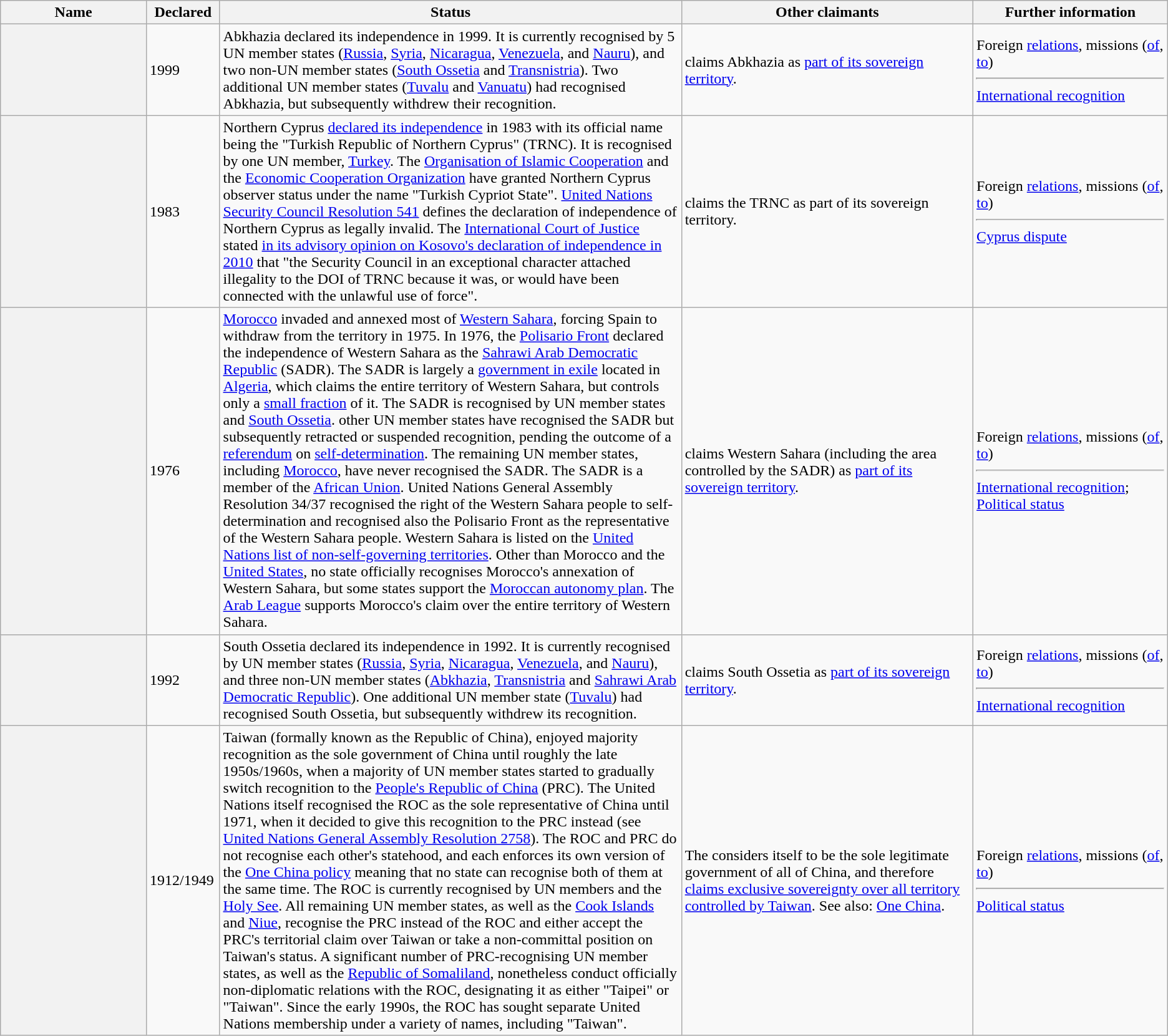<table class="wikitable sortable">
<tr>
<th scope=col style="width:12%;">Name</th>
<th scope=col style="width:5%;">Declared</th>
<th scope=col style="width:38%;" class=unsortable>Status</th>
<th scope=col style="width:24%;" class=unsortable>Other claimants</th>
<th scope=col style="width:16%;" class=unsortable>Further information</th>
</tr>
<tr>
<th scope=row></th>
<td>1999</td>
<td>Abkhazia declared its independence in 1999. It is currently recognised by 5 UN member states (<a href='#'>Russia</a>, <a href='#'>Syria</a>, <a href='#'>Nicaragua</a>, <a href='#'>Venezuela</a>, and <a href='#'>Nauru</a>), and two non-UN member states (<a href='#'>South Ossetia</a> and <a href='#'>Transnistria</a>). Two additional UN member states (<a href='#'>Tuvalu</a> and <a href='#'>Vanuatu</a>) had recognised Abkhazia, but subsequently withdrew their recognition.</td>
<td> claims Abkhazia as <a href='#'>part of its sovereign territory</a>.</td>
<td>Foreign <a href='#'>relations</a>, missions (<a href='#'>of</a>, <a href='#'>to</a>)<hr> <a href='#'>International recognition</a></td>
</tr>
<tr>
<th scope=row></th>
<td>1983</td>
<td>Northern Cyprus <a href='#'>declared its independence</a> in 1983 with its official name being the "Turkish Republic of Northern Cyprus" (TRNC). It is recognised by one UN member, <a href='#'>Turkey</a>. The <a href='#'>Organisation of Islamic Cooperation</a> and the <a href='#'>Economic Cooperation Organization</a> have granted Northern Cyprus observer status under the name "Turkish Cypriot State". <a href='#'>United Nations Security Council Resolution 541</a> defines the declaration of independence of Northern Cyprus as legally invalid. The <a href='#'>International Court of Justice</a> stated <a href='#'>in its advisory opinion on Kosovo's declaration of independence in 2010</a> that "the Security Council in an exceptional character attached illegality to the DOI of TRNC because it was, or would have been connected with the unlawful use of force".</td>
<td> claims the TRNC as part of its sovereign territory.</td>
<td>Foreign <a href='#'>relations</a>, missions (<a href='#'>of</a>, <a href='#'>to</a>)<hr> <a href='#'>Cyprus dispute</a></td>
</tr>
<tr>
<th scope=row></th>
<td>1976</td>
<td><a href='#'>Morocco</a> invaded and annexed most of <a href='#'>Western Sahara</a>, forcing Spain to withdraw from the territory in 1975. In 1976, the <a href='#'>Polisario Front</a> declared the independence of Western Sahara as the <a href='#'>Sahrawi Arab Democratic Republic</a> (SADR). The SADR is largely a <a href='#'>government in exile</a> located in <a href='#'>Algeria</a>, which claims the entire territory of Western Sahara, but controls only a <a href='#'>small fraction</a> of it. The SADR is recognised by <a href='#'></a> UN member states and <a href='#'>South Ossetia</a>.  other UN member states have recognised the SADR but subsequently retracted or suspended recognition, pending the outcome of a <a href='#'>referendum</a> on <a href='#'>self-determination</a>. The remaining UN member states, including <a href='#'>Morocco</a>, have never recognised the SADR. The SADR is a member of the <a href='#'>African Union</a>. United Nations General Assembly Resolution 34/37 recognised the right of the Western Sahara people to self-determination and recognised also the Polisario Front as the representative of the Western Sahara people. Western Sahara is listed on the <a href='#'>United Nations list of non-self-governing territories</a>. Other than Morocco and the <a href='#'>United States</a>, no state officially recognises Morocco's annexation of Western Sahara, but some states support the <a href='#'>Moroccan autonomy plan</a>. The <a href='#'>Arab League</a> supports Morocco's claim over the entire territory of Western Sahara.</td>
<td> claims Western Sahara (including the area controlled by the SADR) as <a href='#'>part of its sovereign territory</a>.</td>
<td>Foreign <a href='#'>relations</a>, missions (<a href='#'>of</a>, <a href='#'>to</a>)<hr> <a href='#'>International recognition</a>; <a href='#'>Political status</a></td>
</tr>
<tr>
<th scope=row></th>
<td>1992</td>
<td>South Ossetia declared its independence in 1992. It is currently recognised by <a href='#'></a> UN member states (<a href='#'>Russia</a>, <a href='#'>Syria</a>, <a href='#'>Nicaragua</a>, <a href='#'>Venezuela</a>, and <a href='#'>Nauru</a>), and three non-UN member states (<a href='#'>Abkhazia</a>, <a href='#'>Transnistria</a> and <a href='#'>Sahrawi Arab Democratic Republic</a>). One additional UN member state (<a href='#'>Tuvalu</a>) had recognised South Ossetia, but subsequently withdrew its recognition.</td>
<td> claims South Ossetia as <a href='#'>part of its sovereign territory</a>.</td>
<td>Foreign <a href='#'>relations</a>, missions (<a href='#'>of</a>, <a href='#'>to</a>)<hr> <a href='#'>International recognition</a></td>
</tr>
<tr>
<th scope=row></th>
<td>1912/1949</td>
<td>Taiwan (formally known as the Republic of China), enjoyed majority recognition as the sole government of China until roughly the late 1950s/1960s, when a majority of UN member states started to gradually switch recognition to the <a href='#'>People's Republic of China</a> (PRC). The United Nations itself recognised the ROC as the sole representative of China until 1971, when it decided to give this recognition to the PRC instead (see <a href='#'>United Nations General Assembly Resolution 2758</a>). The ROC and PRC do not recognise each other's statehood, and each enforces its own version of the <a href='#'>One China policy</a> meaning that no state can recognise both of them at the same time. The ROC is currently recognised by  UN members and the <a href='#'>Holy See</a>. All remaining UN member states, as well as the <a href='#'>Cook Islands</a> and <a href='#'>Niue</a>, recognise the PRC instead of the ROC and either accept the PRC's territorial claim over Taiwan or take a non-committal position on Taiwan's status. A significant number of PRC-recognising UN member states, as well as the <a href='#'>Republic of Somaliland</a>, nonetheless conduct officially non-diplomatic relations with the ROC, designating it as either "Taipei" or "Taiwan". Since the early 1990s, the ROC has sought separate United Nations membership under a variety of names, including "Taiwan".</td>
<td>The  considers itself to be the sole legitimate government of all of China, and therefore <a href='#'>claims exclusive sovereignty over all territory controlled by Taiwan</a>. See also: <a href='#'>One China</a>.</td>
<td>Foreign <a href='#'>relations</a>, missions (<a href='#'>of</a>, <a href='#'>to</a>)<hr><a href='#'>Political status</a></td>
</tr>
</table>
